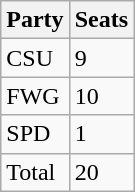<table class="wikitable">
<tr class="backgroundcolour5">
<th>Party</th>
<th>Seats</th>
</tr>
<tr>
<td>CSU</td>
<td>9</td>
</tr>
<tr>
<td>FWG</td>
<td>10</td>
</tr>
<tr>
<td>SPD</td>
<td>1</td>
</tr>
<tr>
<td>Total</td>
<td>20</td>
</tr>
</table>
